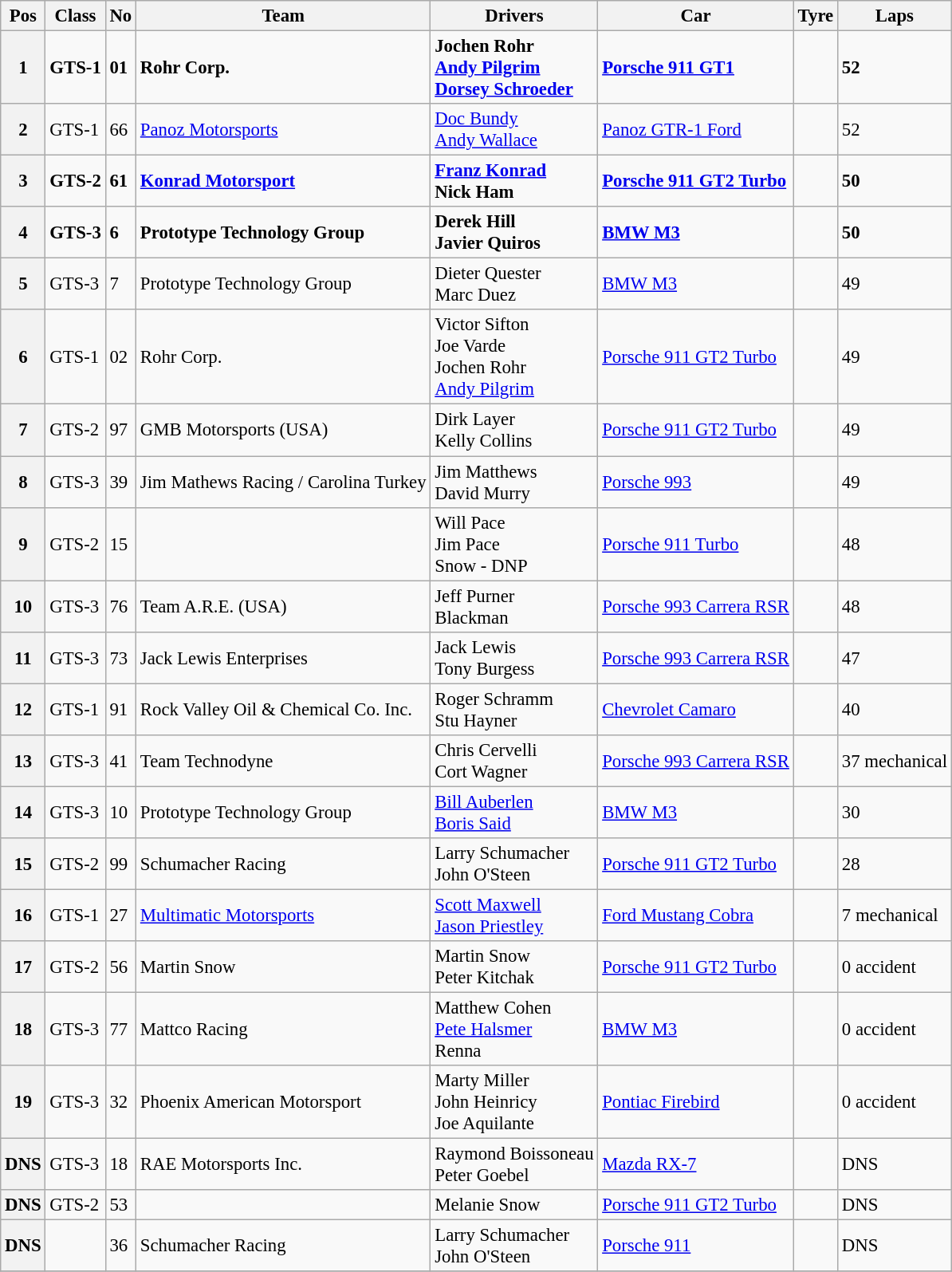<table class="wikitable" style="font-size: 95%;">
<tr>
<th>Pos</th>
<th>Class</th>
<th>No</th>
<th>Team</th>
<th>Drivers</th>
<th>Car</th>
<th>Tyre</th>
<th>Laps</th>
</tr>
<tr style="font-weight:bold">
<th>1</th>
<td>GTS-1</td>
<td>01</td>
<td>Rohr Corp.</td>
<td> Jochen Rohr<br> <a href='#'>Andy Pilgrim</a><br> <a href='#'>Dorsey Schroeder</a></td>
<td><a href='#'>Porsche 911 GT1</a></td>
<td></td>
<td>52</td>
</tr>
<tr>
<th>2</th>
<td>GTS-1</td>
<td>66</td>
<td><a href='#'>Panoz Motorsports</a></td>
<td> <a href='#'>Doc Bundy</a><br> <a href='#'>Andy Wallace</a></td>
<td><a href='#'>Panoz GTR-1 Ford</a></td>
<td></td>
<td>52</td>
</tr>
<tr style="font-weight:bold">
<th>3</th>
<td>GTS-2</td>
<td>61</td>
<td><a href='#'>Konrad Motorsport</a></td>
<td> <a href='#'>Franz Konrad</a><br> Nick Ham</td>
<td><a href='#'>Porsche 911 GT2 Turbo</a></td>
<td></td>
<td>50</td>
</tr>
<tr style="font-weight:bold">
<th>4</th>
<td>GTS-3</td>
<td>6</td>
<td>Prototype Technology Group</td>
<td> Derek Hill<br>  Javier Quiros</td>
<td><a href='#'>BMW M3</a></td>
<td></td>
<td>50</td>
</tr>
<tr>
<th>5</th>
<td>GTS-3</td>
<td>7</td>
<td>Prototype Technology Group</td>
<td> Dieter Quester<br>  Marc Duez</td>
<td><a href='#'>BMW M3</a></td>
<td></td>
<td>49</td>
</tr>
<tr>
<th>6</th>
<td>GTS-1</td>
<td>02</td>
<td>Rohr Corp.</td>
<td> Victor Sifton<br> Joe Varde<br> Jochen Rohr<br> <a href='#'>Andy Pilgrim</a></td>
<td><a href='#'>Porsche 911 GT2 Turbo</a></td>
<td></td>
<td>49</td>
</tr>
<tr>
<th>7</th>
<td>GTS-2</td>
<td>97</td>
<td>GMB Motorsports (USA)</td>
<td> Dirk Layer<br> Kelly Collins</td>
<td><a href='#'>Porsche 911 GT2 Turbo</a></td>
<td></td>
<td>49</td>
</tr>
<tr>
<th>8</th>
<td>GTS-3</td>
<td>39</td>
<td>Jim Mathews Racing / Carolina Turkey</td>
<td> Jim Matthews<br> David Murry</td>
<td><a href='#'>Porsche 993</a></td>
<td></td>
<td>49</td>
</tr>
<tr>
<th>9</th>
<td>GTS-2</td>
<td>15</td>
<td></td>
<td> Will Pace<br>  Jim Pace<br>  Snow - DNP</td>
<td><a href='#'>Porsche 911 Turbo</a></td>
<td></td>
<td>48</td>
</tr>
<tr>
<th>10</th>
<td>GTS-3</td>
<td>76</td>
<td>Team A.R.E. (USA)</td>
<td> Jeff Purner<br> Blackman</td>
<td><a href='#'>Porsche 993 Carrera RSR</a></td>
<td></td>
<td>48</td>
</tr>
<tr>
<th>11</th>
<td>GTS-3</td>
<td>73</td>
<td>Jack Lewis Enterprises</td>
<td> Jack Lewis<br> Tony Burgess</td>
<td><a href='#'>Porsche 993 Carrera RSR</a></td>
<td></td>
<td>47</td>
</tr>
<tr>
<th>12</th>
<td>GTS-1</td>
<td>91</td>
<td>Rock Valley Oil & Chemical Co. Inc.</td>
<td> Roger Schramm<br> Stu Hayner</td>
<td><a href='#'>Chevrolet Camaro</a></td>
<td></td>
<td>40</td>
</tr>
<tr>
<th>13</th>
<td>GTS-3</td>
<td>41</td>
<td>Team Technodyne</td>
<td> Chris Cervelli<br> Cort Wagner</td>
<td><a href='#'>Porsche 993 Carrera RSR</a></td>
<td></td>
<td>37 mechanical</td>
</tr>
<tr>
<th>14</th>
<td>GTS-3</td>
<td>10</td>
<td>Prototype Technology Group</td>
<td> <a href='#'>Bill Auberlen</a><br> <a href='#'>Boris Said</a></td>
<td><a href='#'>BMW M3</a></td>
<td></td>
<td>30</td>
</tr>
<tr>
<th>15</th>
<td>GTS-2</td>
<td>99</td>
<td>Schumacher Racing</td>
<td> Larry Schumacher<br> John O'Steen</td>
<td><a href='#'>Porsche 911 GT2 Turbo</a></td>
<td></td>
<td>28</td>
</tr>
<tr>
<th>16</th>
<td>GTS-1</td>
<td>27</td>
<td><a href='#'>Multimatic Motorsports</a></td>
<td> <a href='#'>Scott Maxwell</a><br> <a href='#'>Jason Priestley</a></td>
<td><a href='#'>Ford Mustang Cobra</a></td>
<td></td>
<td>7 mechanical</td>
</tr>
<tr>
<th>17</th>
<td>GTS-2</td>
<td>56</td>
<td>Martin Snow</td>
<td> Martin Snow<br> Peter Kitchak</td>
<td><a href='#'>Porsche 911 GT2 Turbo</a></td>
<td></td>
<td>0 accident</td>
</tr>
<tr>
<th>18</th>
<td>GTS-3</td>
<td>77</td>
<td>Mattco Racing</td>
<td> Matthew Cohen<br> <a href='#'>Pete Halsmer</a><br>  Renna</td>
<td><a href='#'>BMW M3</a></td>
<td></td>
<td>0 accident</td>
</tr>
<tr>
<th>19</th>
<td>GTS-3</td>
<td>32</td>
<td>Phoenix American Motorsport</td>
<td> Marty Miller<br> John Heinricy<br> Joe Aquilante</td>
<td><a href='#'>Pontiac Firebird</a></td>
<td></td>
<td>0 accident</td>
</tr>
<tr>
<th>DNS</th>
<td>GTS-3</td>
<td>18</td>
<td>RAE Motorsports Inc.</td>
<td> Raymond Boissoneau<br> Peter Goebel</td>
<td><a href='#'>Mazda RX-7</a></td>
<td></td>
<td>DNS</td>
</tr>
<tr>
<th>DNS</th>
<td>GTS-2</td>
<td>53</td>
<td></td>
<td> Melanie Snow</td>
<td><a href='#'>Porsche 911 GT2 Turbo</a></td>
<td></td>
<td>DNS</td>
</tr>
<tr>
<th>DNS</th>
<td></td>
<td>36</td>
<td>Schumacher Racing</td>
<td> Larry Schumacher<br> John O'Steen</td>
<td><a href='#'>Porsche 911</a></td>
<td></td>
<td>DNS</td>
</tr>
<tr>
</tr>
</table>
